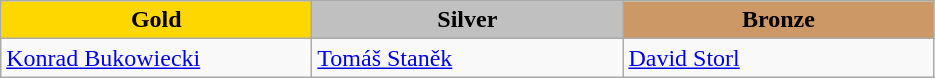<table class="wikitable" style="text-align:left">
<tr align="center">
<td width=200 bgcolor=gold><strong>Gold</strong></td>
<td width=200 bgcolor=silver><strong>Silver</strong></td>
<td width=200 bgcolor=CC9966><strong>Bronze</strong></td>
</tr>
<tr>
<td><a href='#'>Konrad Bukowiecki</a><br><em></em></td>
<td><a href='#'>Tomáš Staněk</a><br><em></em></td>
<td><a href='#'>David Storl</a><br><em></em></td>
</tr>
</table>
